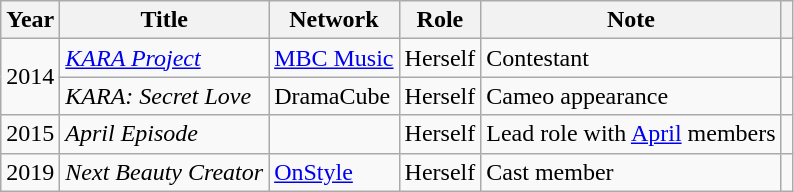<table class="wikitable sortable">
<tr>
<th>Year</th>
<th>Title</th>
<th>Network</th>
<th>Role</th>
<th>Note</th>
<th></th>
</tr>
<tr>
<td rowspan="2">2014</td>
<td><em><a href='#'>KARA Project</a></em></td>
<td><a href='#'>MBC Music</a></td>
<td>Herself</td>
<td>Contestant</td>
<td></td>
</tr>
<tr>
<td><em>KARA: Secret Love</em></td>
<td>DramaCube</td>
<td>Herself</td>
<td>Cameo appearance</td>
<td></td>
</tr>
<tr>
<td>2015</td>
<td><em>April Episode</em></td>
<td></td>
<td>Herself</td>
<td>Lead role with <a href='#'>April</a> members</td>
<td></td>
</tr>
<tr>
<td>2019</td>
<td><em>Next Beauty Creator</em></td>
<td><a href='#'>OnStyle</a></td>
<td>Herself</td>
<td>Cast member</td>
<td></td>
</tr>
</table>
